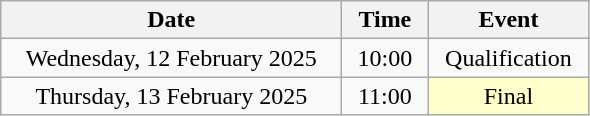<table class = "wikitable" style="text-align:center;">
<tr>
<th width=220>Date</th>
<th width=50>Time</th>
<th width=100>Event</th>
</tr>
<tr>
<td>Wednesday, 12 February 2025</td>
<td>10:00</td>
<td>Qualification</td>
</tr>
<tr>
<td>Thursday, 13 February 2025</td>
<td>11:00</td>
<td bgcolor=ffffcc>Final</td>
</tr>
</table>
